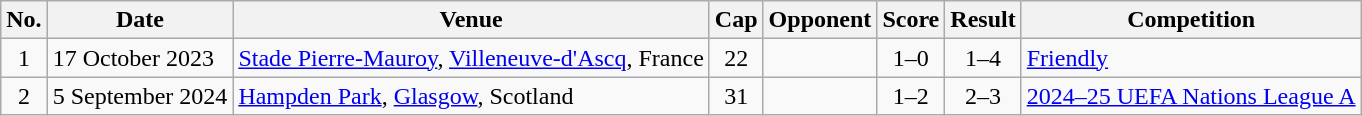<table class="wikitable sortable">
<tr>
<th scope="col">No.</th>
<th scope="col">Date</th>
<th scope="col">Venue</th>
<th scope="col">Cap</th>
<th scope="col">Opponent</th>
<th scope="col">Score</th>
<th scope="col">Result</th>
<th scope="col">Competition</th>
</tr>
<tr>
<td align="center">1</td>
<td>17 October 2023</td>
<td><a href='#'>Stade Pierre-Mauroy</a>, <a href='#'>Villeneuve-d'Ascq</a>, France</td>
<td align="center">22</td>
<td></td>
<td align="center">1–0</td>
<td align="center">1–4</td>
<td><a href='#'>Friendly</a></td>
</tr>
<tr>
<td align="center">2</td>
<td>5 September 2024</td>
<td><a href='#'>Hampden Park</a>, <a href='#'>Glasgow</a>, Scotland</td>
<td align="center">31</td>
<td></td>
<td align="center">1–2</td>
<td align="center">2–3</td>
<td><a href='#'>2024–25 UEFA Nations League A</a></td>
</tr>
</table>
